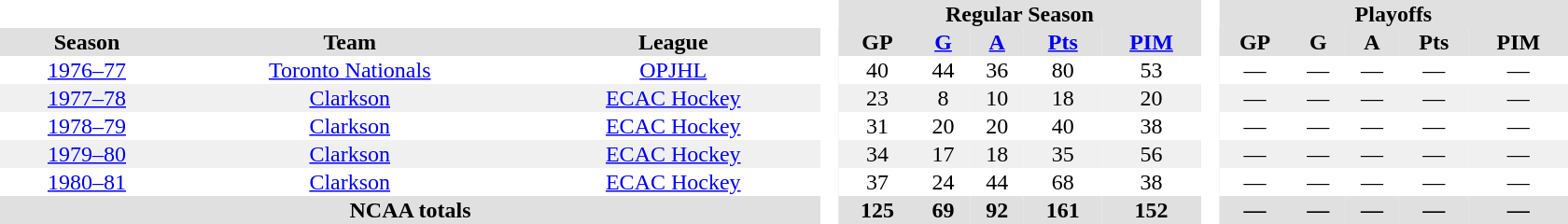<table border="0" cellpadding="1" cellspacing="0" style="text-align:center; width:70em">
<tr bgcolor="#e0e0e0">
<th colspan="3"  bgcolor="#ffffff"> </th>
<th rowspan="99" bgcolor="#ffffff"> </th>
<th colspan="5">Regular Season</th>
<th rowspan="99" bgcolor="#ffffff"> </th>
<th colspan="5">Playoffs</th>
</tr>
<tr bgcolor="#e0e0e0">
<th>Season</th>
<th>Team</th>
<th>League</th>
<th>GP</th>
<th><a href='#'>G</a></th>
<th><a href='#'>A</a></th>
<th><a href='#'>Pts</a></th>
<th><a href='#'>PIM</a></th>
<th>GP</th>
<th>G</th>
<th>A</th>
<th>Pts</th>
<th>PIM</th>
</tr>
<tr>
<td><a href='#'>1976–77</a></td>
<td><a href='#'>Toronto Nationals</a></td>
<td><a href='#'>OPJHL</a></td>
<td>40</td>
<td>44</td>
<td>36</td>
<td>80</td>
<td>53</td>
<td>—</td>
<td>—</td>
<td>—</td>
<td>—</td>
<td>—</td>
</tr>
<tr bgcolor="f0f0f0">
<td><a href='#'>1977–78</a></td>
<td><a href='#'>Clarkson</a></td>
<td><a href='#'>ECAC Hockey</a></td>
<td>23</td>
<td>8</td>
<td>10</td>
<td>18</td>
<td>20</td>
<td>—</td>
<td>—</td>
<td>—</td>
<td>—</td>
<td>—</td>
</tr>
<tr>
<td><a href='#'>1978–79</a></td>
<td><a href='#'>Clarkson</a></td>
<td><a href='#'>ECAC Hockey</a></td>
<td>31</td>
<td>20</td>
<td>20</td>
<td>40</td>
<td>38</td>
<td>—</td>
<td>—</td>
<td>—</td>
<td>—</td>
<td>—</td>
</tr>
<tr bgcolor="f0f0f0">
<td><a href='#'>1979–80</a></td>
<td><a href='#'>Clarkson</a></td>
<td><a href='#'>ECAC Hockey</a></td>
<td>34</td>
<td>17</td>
<td>18</td>
<td>35</td>
<td>56</td>
<td>—</td>
<td>—</td>
<td>—</td>
<td>—</td>
<td>—</td>
</tr>
<tr>
<td><a href='#'>1980–81</a></td>
<td><a href='#'>Clarkson</a></td>
<td><a href='#'>ECAC Hockey</a></td>
<td>37</td>
<td>24</td>
<td>44</td>
<td>68</td>
<td>38</td>
<td>—</td>
<td>—</td>
<td>—</td>
<td>—</td>
<td>—</td>
</tr>
<tr bgcolor="#e0e0e0">
<th colspan="3">NCAA totals</th>
<th>125</th>
<th>69</th>
<th>92</th>
<th>161</th>
<th>152</th>
<th>—</th>
<th>—</th>
<th>—</th>
<th>—</th>
<th>—</th>
</tr>
</table>
